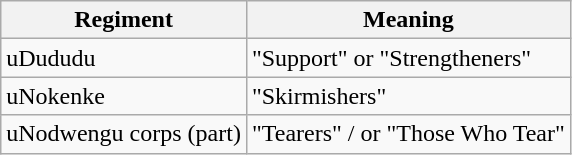<table class="wikitable">
<tr>
<th>Regiment</th>
<th>Meaning</th>
</tr>
<tr>
<td>uDududu</td>
<td>"Support" or "Strengtheners"</td>
</tr>
<tr>
<td>uNokenke</td>
<td>"Skirmishers"</td>
</tr>
<tr>
<td>uNodwengu corps (part)</td>
<td>"Tearers" / or "Those Who Tear"</td>
</tr>
</table>
